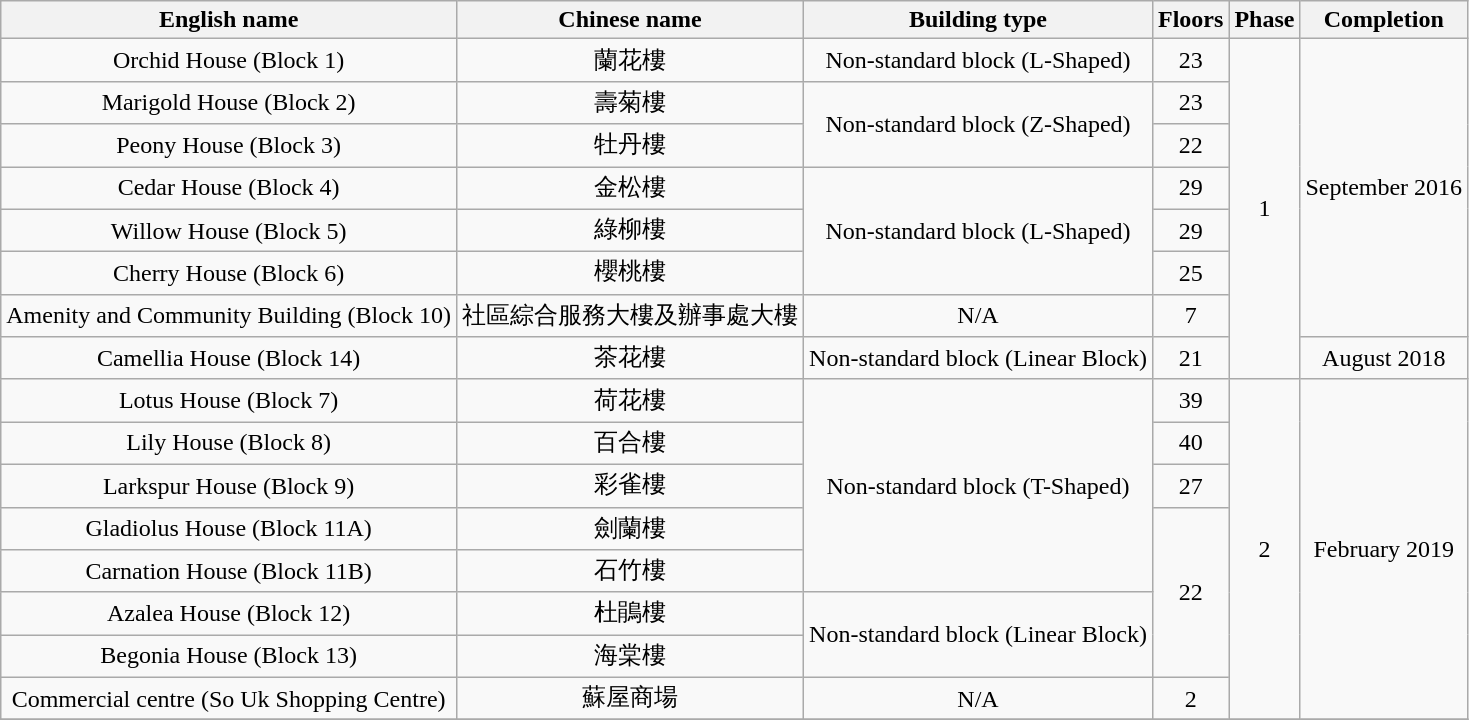<table class="wikitable" style="text-align: center">
<tr>
<th>English name</th>
<th>Chinese name</th>
<th>Building type</th>
<th>Floors</th>
<th>Phase</th>
<th>Completion</th>
</tr>
<tr>
<td>Orchid House (Block 1)</td>
<td>蘭花樓</td>
<td>Non-standard block (L-Shaped)</td>
<td>23</td>
<td rowspan="8">1</td>
<td rowspan="7">September 2016</td>
</tr>
<tr>
<td>Marigold House (Block 2)</td>
<td>壽菊樓</td>
<td rowspan="2">Non-standard block (Z-Shaped)</td>
<td>23</td>
</tr>
<tr>
<td>Peony House (Block 3)</td>
<td>牡丹樓</td>
<td>22</td>
</tr>
<tr>
<td>Cedar House (Block 4)</td>
<td>金松樓</td>
<td rowspan="3">Non-standard block (L-Shaped)</td>
<td>29</td>
</tr>
<tr>
<td>Willow House (Block 5)</td>
<td>綠柳樓</td>
<td>29</td>
</tr>
<tr>
<td>Cherry House (Block 6)</td>
<td>櫻桃樓</td>
<td>25</td>
</tr>
<tr>
<td>Amenity and Community Building (Block 10)</td>
<td>社區綜合服務大樓及辦事處大樓</td>
<td>N/A</td>
<td>7</td>
</tr>
<tr>
<td>Camellia House (Block 14)</td>
<td>茶花樓</td>
<td>Non-standard block (Linear Block)</td>
<td>21</td>
<td>August 2018</td>
</tr>
<tr>
<td>Lotus House (Block 7)</td>
<td>荷花樓</td>
<td rowspan="5">Non-standard block (T-Shaped)</td>
<td>39</td>
<td rowspan="8">2</td>
<td rowspan="8">February 2019</td>
</tr>
<tr>
<td>Lily House (Block 8)</td>
<td>百合樓</td>
<td>40</td>
</tr>
<tr>
<td>Larkspur House (Block 9)</td>
<td>彩雀樓</td>
<td>27</td>
</tr>
<tr>
<td>Gladiolus House (Block 11A)</td>
<td>劍蘭樓</td>
<td rowspan="4">22</td>
</tr>
<tr>
<td>Carnation House (Block 11B)</td>
<td>石竹樓</td>
</tr>
<tr>
<td>Azalea House (Block 12)</td>
<td>杜鵑樓</td>
<td rowspan="2">Non-standard block (Linear Block)</td>
</tr>
<tr>
<td>Begonia House (Block 13)</td>
<td>海棠樓</td>
</tr>
<tr>
<td>Commercial centre (So Uk Shopping Centre)</td>
<td>蘇屋商場</td>
<td>N/A</td>
<td>2</td>
</tr>
<tr>
</tr>
</table>
